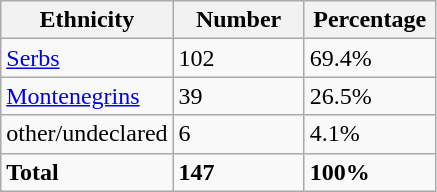<table class="wikitable">
<tr>
<th width="100px">Ethnicity</th>
<th width="80px">Number</th>
<th width="80px">Percentage</th>
</tr>
<tr>
<td><a href='#'>Serbs</a></td>
<td>102</td>
<td>69.4%</td>
</tr>
<tr>
<td><a href='#'>Montenegrins</a></td>
<td>39</td>
<td>26.5%</td>
</tr>
<tr>
<td>other/undeclared</td>
<td>6</td>
<td>4.1%</td>
</tr>
<tr>
<td><strong>Total</strong></td>
<td><strong>147</strong></td>
<td><strong>100%</strong></td>
</tr>
</table>
